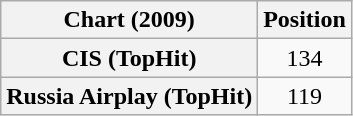<table class="wikitable plainrowheaders" style="text-align:center;">
<tr>
<th scope="col">Chart (2009)</th>
<th scope="col">Position</th>
</tr>
<tr>
<th scope="row">CIS (TopHit)</th>
<td>134</td>
</tr>
<tr>
<th scope="row">Russia Airplay (TopHit)</th>
<td>119</td>
</tr>
</table>
